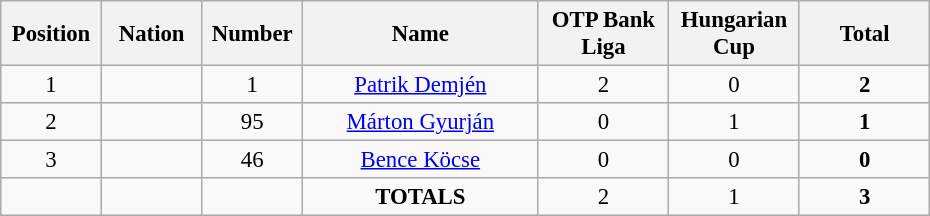<table class="wikitable" style="font-size: 95%; text-align: center;">
<tr>
<th width=60>Position</th>
<th width=60>Nation</th>
<th width=60>Number</th>
<th width=150>Name</th>
<th width=80>OTP Bank Liga</th>
<th width=80>Hungarian Cup</th>
<th width=80>Total</th>
</tr>
<tr>
<td>1</td>
<td></td>
<td>1</td>
<td><a href='#'>Patrik Demjén</a></td>
<td>2</td>
<td>0</td>
<td><strong>2</strong></td>
</tr>
<tr>
<td>2</td>
<td></td>
<td>95</td>
<td><a href='#'>Márton Gyurján</a></td>
<td>0</td>
<td>1</td>
<td><strong>1</strong></td>
</tr>
<tr>
<td>3</td>
<td></td>
<td>46</td>
<td><a href='#'>Bence Köcse</a></td>
<td>0</td>
<td>0</td>
<td><strong>0</strong></td>
</tr>
<tr>
<td></td>
<td></td>
<td></td>
<td><strong>TOTALS</strong></td>
<td>2</td>
<td>1</td>
<td><strong>3</strong></td>
</tr>
</table>
